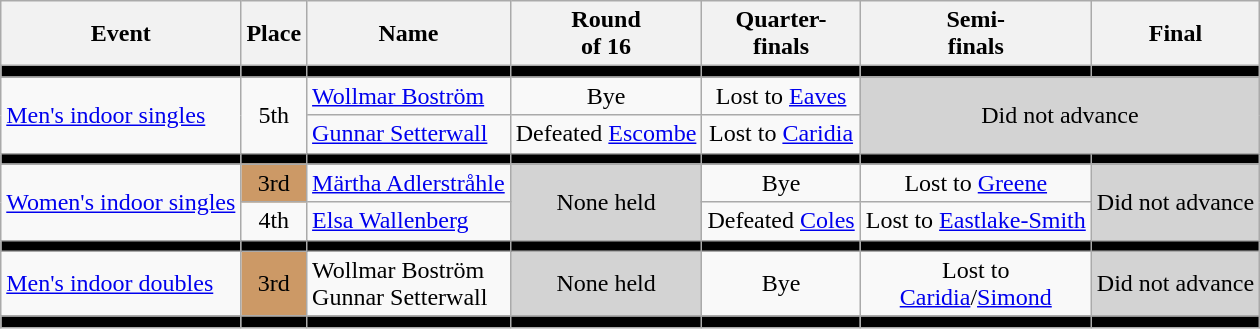<table class=wikitable>
<tr>
<th>Event</th>
<th>Place</th>
<th>Name</th>
<th>Round <br> of 16</th>
<th>Quarter-<br>finals</th>
<th>Semi-<br>finals</th>
<th>Final</th>
</tr>
<tr bgcolor=black>
<td></td>
<td></td>
<td></td>
<td></td>
<td></td>
<td></td>
<td></td>
</tr>
<tr align=center>
<td rowspan=2 align=left><a href='#'>Men's indoor singles</a></td>
<td rowspan=2>5th</td>
<td align=left><a href='#'>Wollmar Boström</a></td>
<td>Bye</td>
<td>Lost to <a href='#'>Eaves</a></td>
<td rowspan=2 colspan=2 bgcolor=lightgray>Did not advance</td>
</tr>
<tr align=center>
<td align=left><a href='#'>Gunnar Setterwall</a></td>
<td>Defeated <a href='#'>Escombe</a></td>
<td>Lost to <a href='#'>Caridia</a></td>
</tr>
<tr bgcolor=black>
<td></td>
<td></td>
<td></td>
<td></td>
<td></td>
<td></td>
<td></td>
</tr>
<tr align=center>
<td rowspan=2 align=left><a href='#'>Women's indoor singles</a></td>
<td bgcolor=cc9966>3rd</td>
<td align=left><a href='#'>Märtha Adlerstråhle</a></td>
<td rowspan=2 bgcolor=lightgray>None held</td>
<td>Bye</td>
<td>Lost to <a href='#'>Greene</a></td>
<td rowspan=2 bgcolor=lightgray>Did not advance</td>
</tr>
<tr align=center>
<td>4th</td>
<td align=left><a href='#'>Elsa Wallenberg</a></td>
<td>Defeated <a href='#'>Coles</a></td>
<td>Lost to <a href='#'>Eastlake-Smith</a></td>
</tr>
<tr bgcolor=black>
<td></td>
<td></td>
<td></td>
<td></td>
<td></td>
<td></td>
<td></td>
</tr>
<tr align=center>
<td align=left><a href='#'>Men's indoor doubles</a></td>
<td bgcolor=cc9966>3rd</td>
<td align=left>Wollmar Boström <br> Gunnar Setterwall</td>
<td bgcolor=lightgray>None held</td>
<td>Bye</td>
<td>Lost to <br> <a href='#'>Caridia</a>/<a href='#'>Simond</a></td>
<td bgcolor=lightgray>Did not advance</td>
</tr>
<tr bgcolor=black>
<td></td>
<td></td>
<td></td>
<td></td>
<td></td>
<td></td>
<td></td>
</tr>
</table>
